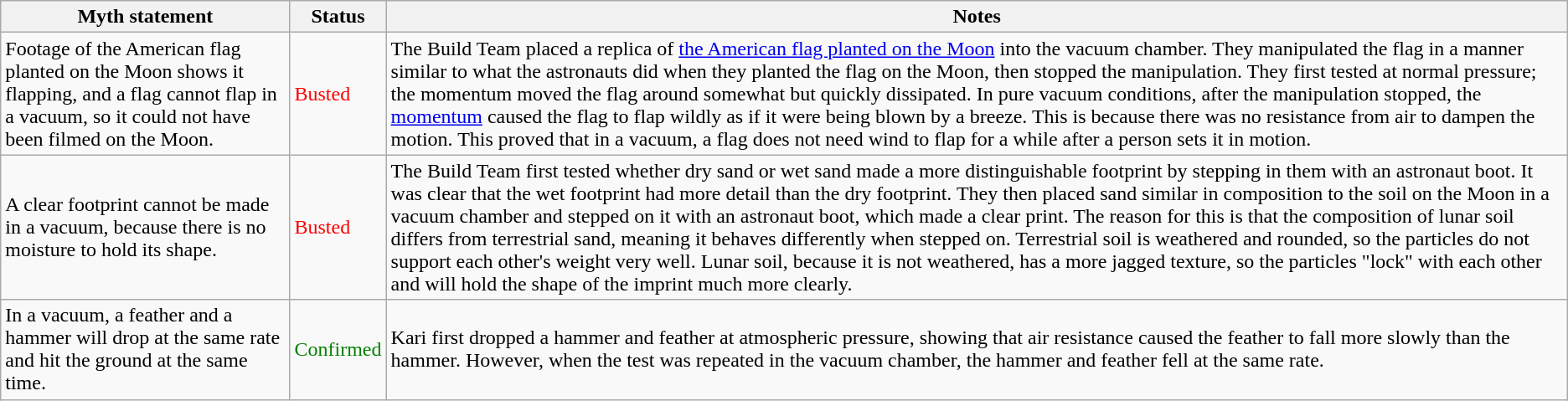<table class="wikitable plainrowheaders">
<tr>
<th>Myth statement</th>
<th>Status</th>
<th>Notes</th>
</tr>
<tr>
<td>Footage of the American flag planted on the Moon shows it flapping, and a flag cannot flap in a vacuum, so it could not have been filmed on the Moon.</td>
<td style="color:red">Busted</td>
<td>The Build Team placed a replica of <a href='#'>the American flag planted on the Moon</a> into the vacuum chamber. They manipulated the flag in a manner similar to what the astronauts did when they planted the flag on the Moon, then stopped the manipulation. They first tested at normal pressure; the momentum moved the flag around somewhat but quickly dissipated. In pure vacuum conditions, after the manipulation stopped, the <a href='#'>momentum</a> caused the flag to flap wildly as if it were being blown by a breeze. This is because there was no resistance from air to dampen the motion. This proved that in a vacuum, a flag does not need wind to flap for a while after a person sets it in motion.</td>
</tr>
<tr>
<td>A clear footprint cannot be made in a vacuum, because there is no moisture to hold its shape.</td>
<td style="color:red">Busted</td>
<td>The Build Team first tested whether dry sand or wet sand made a more distinguishable footprint by stepping in them with an astronaut boot. It was clear that the wet footprint had more detail than the dry footprint. They then placed sand similar in composition to the soil on the Moon in a vacuum chamber and stepped on it with an astronaut boot, which made a clear print. The reason for this is that the composition of lunar soil differs from terrestrial sand, meaning it behaves differently when stepped on. Terrestrial soil is weathered and rounded, so the particles do not support each other's weight very well. Lunar soil, because it is not weathered, has a more jagged texture, so the particles "lock" with each other and will hold the shape of the imprint much more clearly.</td>
</tr>
<tr>
<td>In a vacuum, a feather and a hammer will drop at the same rate and hit the ground at the same time.</td>
<td style="color:green">Confirmed</td>
<td>Kari first dropped a hammer and feather at atmospheric pressure, showing that air resistance caused the feather to fall more slowly than the hammer. However, when the test was repeated in the vacuum chamber, the hammer and feather fell at the same rate.</td>
</tr>
</table>
